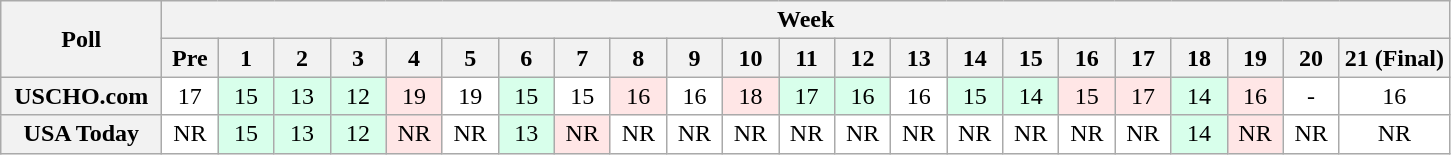<table class="wikitable" style="white-space:nowrap;">
<tr>
<th scope="col" width="100" rowspan="2">Poll</th>
<th colspan="25">Week</th>
</tr>
<tr>
<th scope="col" width="30">Pre</th>
<th scope="col" width="30">1</th>
<th scope="col" width="30">2</th>
<th scope="col" width="30">3</th>
<th scope="col" width="30">4</th>
<th scope="col" width="30">5</th>
<th scope="col" width="30">6</th>
<th scope="col" width="30">7</th>
<th scope="col" width="30">8</th>
<th scope="col" width="30">9</th>
<th scope="col" width="30">10</th>
<th scope="col" width="30">11</th>
<th scope="col" width="30">12</th>
<th scope="col" width="30">13</th>
<th scope="col" width="30">14</th>
<th scope="col" width="30">15</th>
<th scope="col" width="30">16</th>
<th scope="col" width="30">17</th>
<th scope="col" width="30">18</th>
<th scope="col" width="30">19</th>
<th scope="col" width="30">20</th>
<th scope="col" width="30">21 (Final)</th>
</tr>
<tr style="text-align:center;">
<th>USCHO.com</th>
<td bgcolor=FFFFFF>17</td>
<td bgcolor=D8FFEB>15</td>
<td bgcolor=D8FFEB>13</td>
<td bgcolor=D8FFEB>12</td>
<td bgcolor=FFE6E6>19</td>
<td bgcolor=FFFFFF>19</td>
<td bgcolor=D8FFEB>15</td>
<td bgcolor=FFFFFF>15</td>
<td bgcolor=FFE6E6>16</td>
<td bgcolor=FFFFFF>16</td>
<td bgcolor=FFE6E6>18</td>
<td bgcolor=D8FFEB>17</td>
<td bgcolor=D8FFEB>16</td>
<td bgcolor=FFFFFF>16</td>
<td bgcolor=D8FFEB>15</td>
<td bgcolor=D8FFEB>14</td>
<td bgcolor=FFE6E6>15</td>
<td bgcolor=FFE6E6>17</td>
<td bgcolor=D8FFEB>14</td>
<td bgcolor=FFE6E6>16</td>
<td bgcolor=FFFFFF>-</td>
<td bgcolor=FFFFFF>16</td>
</tr>
<tr style="text-align:center;">
<th>USA Today</th>
<td bgcolor=FFFFFF>NR</td>
<td bgcolor=D8FFEB>15</td>
<td bgcolor=D8FFEB>13</td>
<td bgcolor=D8FFEB>12</td>
<td bgcolor=FFE6E6>NR</td>
<td bgcolor=FFFFFF>NR</td>
<td bgcolor=D8FFEB>13</td>
<td bgcolor=FFE6E6>NR</td>
<td bgcolor=FFFFFF>NR</td>
<td bgcolor=FFFFFF>NR</td>
<td bgcolor=FFFFFF>NR</td>
<td bgcolor=FFFFFF>NR</td>
<td bgcolor=FFFFFF>NR</td>
<td bgcolor=FFFFFF>NR</td>
<td bgcolor=FFFFFF>NR</td>
<td bgcolor=FFFFFF>NR</td>
<td bgcolor=FFFFFF>NR</td>
<td bgcolor=FFFFFF>NR</td>
<td bgcolor=D8FFEB>14</td>
<td bgcolor=FFE6E6>NR</td>
<td bgcolor=FFFFFF>NR</td>
<td bgcolor=FFFFFF>NR</td>
</tr>
</table>
